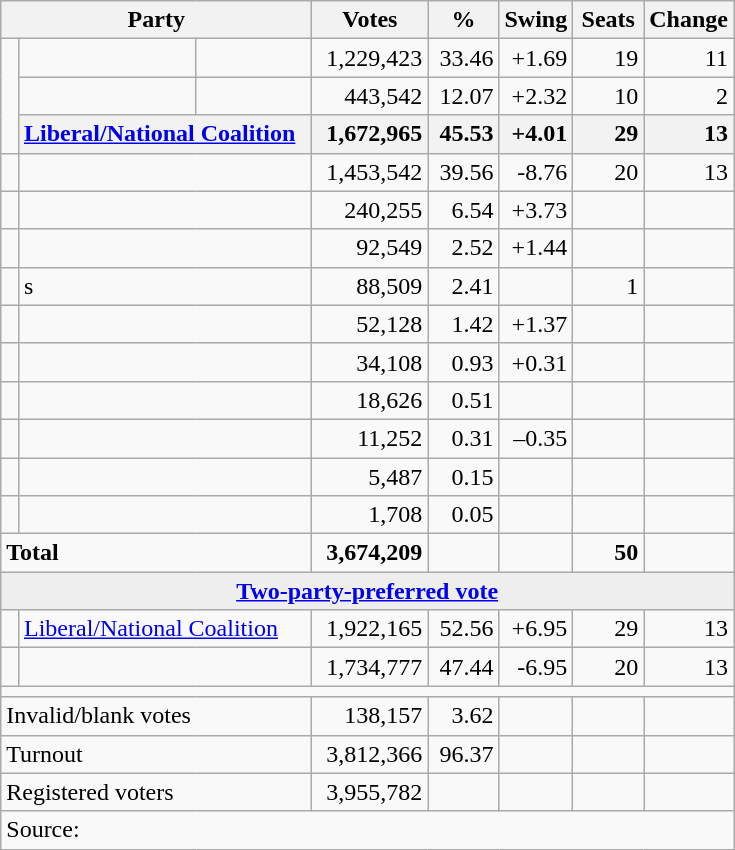<table class="wikitable">
<tr>
<th colspan="3" style="width:200px"><strong>Party</strong></th>
<th style="width:70px; text-align:center;"><strong>Votes</strong></th>
<th style="width:40px; text-align:center;"><strong>%</strong></th>
<th style="width:40px; text-align:center;"><strong>Swing</strong></th>
<th style="width:40px; text-align:center;"><strong>Seats</strong></th>
<th style="width:40px; text-align:center;"><strong>Change</strong></th>
</tr>
<tr>
<td rowspan="3"> </td>
<td> </td>
<td></td>
<td align=right>1,229,423</td>
<td align=right>33.46</td>
<td align=right>+1.69</td>
<td align=right>19</td>
<td align=right> 11</td>
</tr>
<tr>
<td> </td>
<td></td>
<td align=right>443,542</td>
<td align=right>12.07</td>
<td align=right>+2.32</td>
<td align=right>10</td>
<td align=right> 2</td>
</tr>
<tr>
<th colspan="2" style="text-align:left;"><a href='#'>Liberal/National Coalition</a></th>
<th style="text-align:right;">1,672,965</th>
<th style="text-align:right;">45.53</th>
<th style="text-align:right;">+4.01</th>
<th style="text-align:right;">29</th>
<th style="text-align:right;"> 13</th>
</tr>
<tr>
<td> </td>
<td colspan=2></td>
<td align=right>1,453,542</td>
<td align=right>39.56</td>
<td align=right>-8.76</td>
<td align=right>20</td>
<td align=right> 13</td>
</tr>
<tr>
<td> </td>
<td colspan=2></td>
<td align=right>240,255</td>
<td align=right>6.54</td>
<td align=right>+3.73</td>
<td align=right></td>
<td align=right></td>
</tr>
<tr>
<td> </td>
<td colspan=2></td>
<td align=right>92,549</td>
<td align=right>2.52</td>
<td align=right>+1.44</td>
<td align=right></td>
<td align=right></td>
</tr>
<tr>
<td> </td>
<td colspan=2>s</td>
<td align=right>88,509</td>
<td align=right>2.41</td>
<td align=right></td>
<td align=right>1</td>
<td align=right></td>
</tr>
<tr>
<td> </td>
<td colspan=2></td>
<td align=right>52,128</td>
<td align=right>1.42</td>
<td align=right>+1.37</td>
<td align=right></td>
<td align=right></td>
</tr>
<tr>
<td> </td>
<td colspan=2></td>
<td align=right>34,108</td>
<td align=right>0.93</td>
<td align=right>+0.31</td>
<td align=right></td>
<td align=right></td>
</tr>
<tr>
<td> </td>
<td colspan=2></td>
<td align=right>18,626</td>
<td align=right>0.51</td>
<td align=right></td>
<td align=right></td>
<td align=right></td>
</tr>
<tr>
<td> </td>
<td colspan=2></td>
<td align=right>11,252</td>
<td align=right>0.31</td>
<td align=right>–0.35</td>
<td align=right></td>
<td align=right></td>
</tr>
<tr>
<td> </td>
<td colspan=2></td>
<td align=right>5,487</td>
<td align=right>0.15</td>
<td align=right></td>
<td align=right></td>
<td align=right></td>
</tr>
<tr>
<td> </td>
<td colspan=2></td>
<td align=right>1,708</td>
<td align=right>0.05</td>
<td align=right></td>
<td align=right></td>
<td align=right></td>
</tr>
<tr>
<td colspan="3" align="left"><strong>Total</strong></td>
<td align=right><strong>3,674,209</strong></td>
<td align=right></td>
<td align=right></td>
<td align=right><strong>50</strong></td>
<td align=right></td>
</tr>
<tr>
<td colspan="8" style="text-align:center; background:#eee;"><strong><a href='#'>Two-party-preferred vote</a></strong></td>
</tr>
<tr>
<td> </td>
<td colspan=2><a href='#'>Liberal/National Coalition</a></td>
<td align=right>1,922,165</td>
<td align=right>52.56</td>
<td align=right>+6.95</td>
<td align=right>29</td>
<td align=right> 13</td>
</tr>
<tr>
<td> </td>
<td colspan=2></td>
<td align=right>1,734,777</td>
<td align=right>47.44</td>
<td align=right>-6.95</td>
<td align=right>20</td>
<td align=right> 13</td>
</tr>
<tr>
<td colspan="8"></td>
</tr>
<tr>
<td colspan="3" style="text-align:left;">Invalid/blank votes</td>
<td align="right">138,157</td>
<td align="right">3.62</td>
<td align="right"></td>
<td></td>
<td></td>
</tr>
<tr>
<td colspan="3" style="text-align:left;">Turnout</td>
<td align="right">3,812,366</td>
<td align="right">96.37</td>
<td align="right"></td>
<td></td>
<td></td>
</tr>
<tr>
<td colspan="3" style="text-align:left;">Registered voters</td>
<td align="right">3,955,782</td>
<td></td>
<td></td>
<td></td>
<td></td>
</tr>
<tr>
<td colspan="8" align="left">Source: </td>
</tr>
</table>
